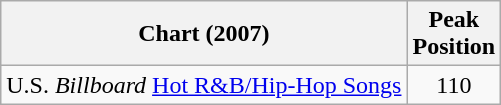<table class="wikitable">
<tr>
<th align="left">Chart (2007)</th>
<th align="left">Peak<br>Position</th>
</tr>
<tr>
<td align="left">U.S. <em>Billboard</em> <a href='#'>Hot R&B/Hip-Hop Songs</a></td>
<td style="text-align:center;">110</td>
</tr>
</table>
